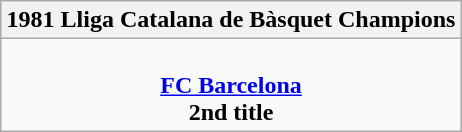<table class=wikitable style="text-align:center; margin:auto">
<tr>
<th>1981 Lliga Catalana de Bàsquet Champions</th>
</tr>
<tr>
<td> <br> <strong><a href='#'>FC Barcelona</a></strong> <br> <strong>2nd title</strong></td>
</tr>
</table>
